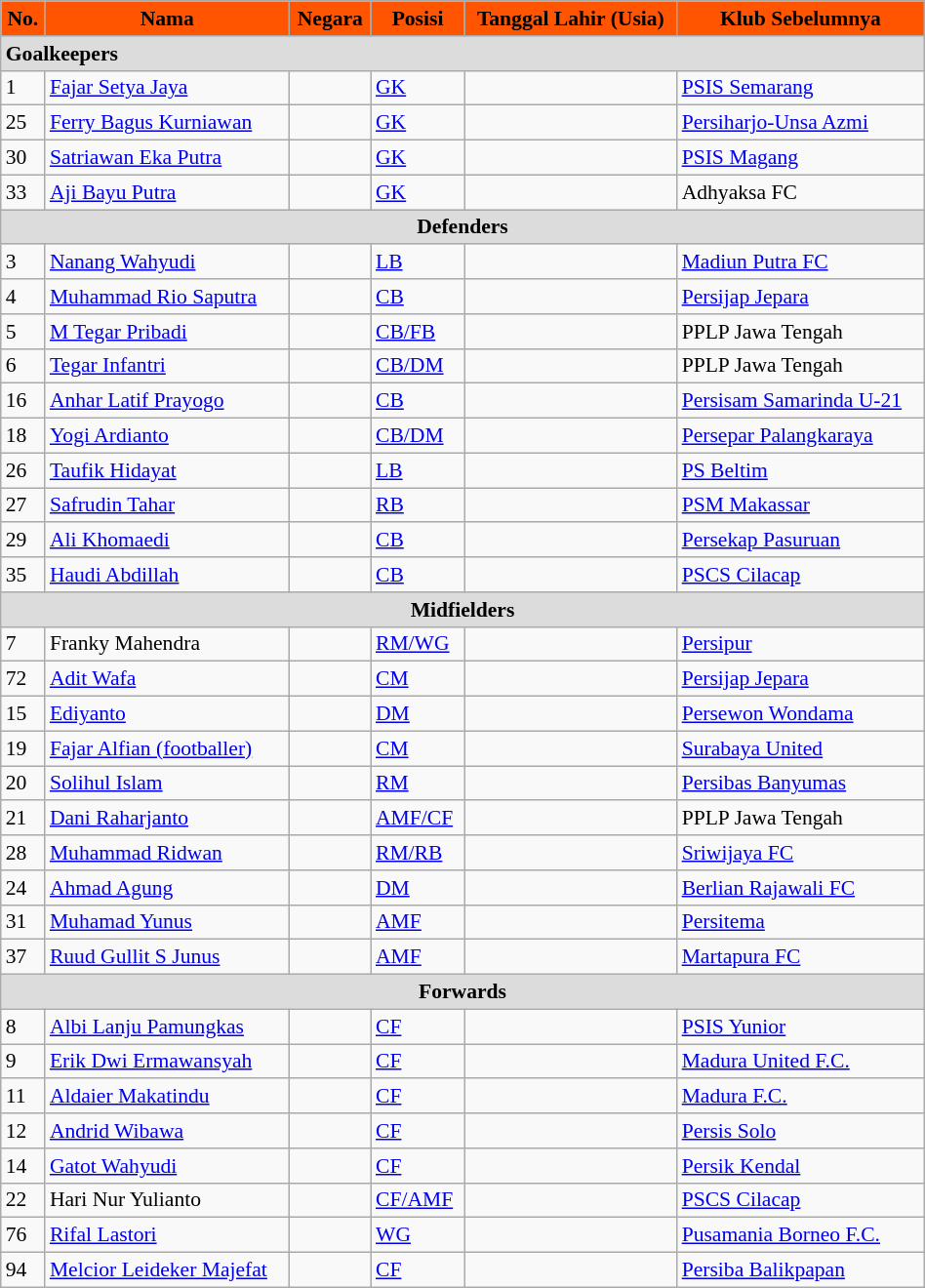<table class="wikitable"  style="text-align:left; font-size:90%; width:50%;">
<tr>
<th style="background:#f50; color:black; text-align:center;">No.</th>
<th style="background:#f50; color:black; text-align:center;">Nama</th>
<th style="background:#f50; color:black; text-align:center;">Negara</th>
<th style="background:#f50; color:black; text-align:center;">Posisi</th>
<th style="background:#f50; color:black; text-align:center;">Tanggal Lahir (Usia)</th>
<th style="background:#f50; color:black; text-align:center;">Klub Sebelumnya</th>
</tr>
<tr>
<th colspan="25" style="background:#dcdcdc; text-align:left;">Goalkeepers</th>
</tr>
<tr>
<td>1</td>
<td><a href='#'>Fajar Setya Jaya</a></td>
<td></td>
<td><a href='#'>GK</a></td>
<td></td>
<td> <a href='#'>PSIS Semarang</a></td>
</tr>
<tr>
<td>25</td>
<td><a href='#'>Ferry Bagus Kurniawan</a></td>
<td></td>
<td><a href='#'>GK</a></td>
<td></td>
<td> <a href='#'>Persiharjo-Unsa Azmi</a></td>
</tr>
<tr>
<td>30</td>
<td><a href='#'>Satriawan Eka Putra</a></td>
<td></td>
<td><a href='#'>GK</a></td>
<td></td>
<td> <a href='#'>PSIS Magang</a></td>
</tr>
<tr>
<td>33</td>
<td><a href='#'>Aji Bayu Putra</a></td>
<td></td>
<td><a href='#'>GK</a></td>
<td></td>
<td> Adhyaksa FC</td>
</tr>
<tr>
<th colspan="25"  style="background:#dcdcdc; text-align:center;">Defenders</th>
</tr>
<tr>
<td>3</td>
<td><a href='#'>Nanang Wahyudi</a></td>
<td></td>
<td><a href='#'>LB</a></td>
<td></td>
<td> <a href='#'>Madiun Putra FC</a></td>
</tr>
<tr>
<td>4</td>
<td><a href='#'>Muhammad Rio Saputra</a></td>
<td></td>
<td><a href='#'>CB</a></td>
<td></td>
<td> <a href='#'>Persijap Jepara</a></td>
</tr>
<tr>
<td>5</td>
<td><a href='#'>M Tegar Pribadi</a></td>
<td></td>
<td><a href='#'>CB/FB</a></td>
<td></td>
<td> PPLP Jawa Tengah</td>
</tr>
<tr>
<td>6</td>
<td><a href='#'>Tegar Infantri</a></td>
<td></td>
<td><a href='#'>CB/DM</a></td>
<td></td>
<td> PPLP Jawa Tengah</td>
</tr>
<tr>
<td>16</td>
<td><a href='#'>Anhar Latif Prayogo</a></td>
<td></td>
<td><a href='#'>CB</a></td>
<td></td>
<td> <a href='#'>Persisam Samarinda U-21</a></td>
</tr>
<tr>
<td>18</td>
<td><a href='#'>Yogi Ardianto</a></td>
<td></td>
<td><a href='#'>CB/DM</a></td>
<td></td>
<td> <a href='#'>Persepar Palangkaraya</a></td>
</tr>
<tr>
<td>26</td>
<td><a href='#'>Taufik Hidayat</a></td>
<td></td>
<td><a href='#'>LB</a></td>
<td></td>
<td> <a href='#'>PS Beltim</a></td>
</tr>
<tr>
<td>27</td>
<td><a href='#'>Safrudin Tahar</a></td>
<td></td>
<td><a href='#'>RB</a></td>
<td></td>
<td> <a href='#'>PSM Makassar</a></td>
</tr>
<tr>
<td>29</td>
<td><a href='#'>Ali Khomaedi</a></td>
<td></td>
<td><a href='#'>CB</a></td>
<td></td>
<td> <a href='#'>Persekap Pasuruan</a></td>
</tr>
<tr>
<td>35</td>
<td><a href='#'>Haudi Abdillah</a></td>
<td></td>
<td><a href='#'>CB</a></td>
<td></td>
<td> <a href='#'>PSCS Cilacap</a></td>
</tr>
<tr>
<th colspan="25"  style="background:#dcdcdc; text-align:center;">Midfielders</th>
</tr>
<tr>
<td>7</td>
<td>Franky Mahendra</td>
<td></td>
<td><a href='#'>RM/WG</a></td>
<td></td>
<td> <a href='#'>Persipur</a></td>
</tr>
<tr>
<td>72</td>
<td><a href='#'>Adit Wafa</a></td>
<td></td>
<td><a href='#'>CM</a></td>
<td></td>
<td> <a href='#'>Persijap Jepara</a></td>
</tr>
<tr>
<td>15</td>
<td><a href='#'>Ediyanto</a></td>
<td></td>
<td><a href='#'>DM</a></td>
<td></td>
<td> <a href='#'>Persewon Wondama</a></td>
</tr>
<tr>
<td>19</td>
<td><a href='#'>Fajar Alfian (footballer)</a></td>
<td></td>
<td><a href='#'>CM</a></td>
<td></td>
<td> <a href='#'>Surabaya United</a></td>
</tr>
<tr>
<td>20</td>
<td><a href='#'>Solihul Islam</a></td>
<td></td>
<td><a href='#'>RM</a></td>
<td></td>
<td> <a href='#'>Persibas Banyumas</a></td>
</tr>
<tr>
<td>21</td>
<td><a href='#'>Dani Raharjanto</a></td>
<td></td>
<td><a href='#'>AMF/CF</a></td>
<td></td>
<td> PPLP Jawa Tengah</td>
</tr>
<tr>
<td>28</td>
<td><a href='#'>Muhammad Ridwan</a></td>
<td></td>
<td><a href='#'>RM/RB</a></td>
<td></td>
<td> <a href='#'>Sriwijaya FC</a></td>
</tr>
<tr>
<td>24</td>
<td><a href='#'>Ahmad Agung</a></td>
<td></td>
<td><a href='#'>DM</a></td>
<td></td>
<td> <a href='#'>Berlian Rajawali FC</a></td>
</tr>
<tr>
<td>31</td>
<td><a href='#'>Muhamad Yunus</a></td>
<td></td>
<td><a href='#'>AMF</a></td>
<td></td>
<td> <a href='#'>Persitema</a></td>
</tr>
<tr>
<td>37</td>
<td><a href='#'>Ruud Gullit S Junus</a></td>
<td></td>
<td><a href='#'>AMF</a></td>
<td></td>
<td> <a href='#'>Martapura FC</a></td>
</tr>
<tr>
<th colspan="25"  style="background:#dcdcdc; text-align:center;">Forwards</th>
</tr>
<tr>
<td>8</td>
<td><a href='#'>Albi Lanju Pamungkas</a></td>
<td></td>
<td><a href='#'>CF</a></td>
<td></td>
<td> <a href='#'>PSIS Yunior</a></td>
</tr>
<tr>
<td>9</td>
<td><a href='#'>Erik Dwi Ermawansyah</a></td>
<td></td>
<td><a href='#'>CF</a></td>
<td></td>
<td> <a href='#'>Madura United F.C.</a></td>
</tr>
<tr>
<td>11</td>
<td><a href='#'>Aldaier Makatindu</a></td>
<td></td>
<td><a href='#'>CF</a></td>
<td></td>
<td> <a href='#'>Madura F.C.</a></td>
</tr>
<tr>
<td>12</td>
<td><a href='#'>Andrid Wibawa</a></td>
<td></td>
<td><a href='#'>CF</a></td>
<td></td>
<td> <a href='#'>Persis Solo</a></td>
</tr>
<tr>
<td>14</td>
<td><a href='#'>Gatot Wahyudi</a></td>
<td></td>
<td><a href='#'>CF</a></td>
<td></td>
<td> <a href='#'>Persik Kendal</a></td>
</tr>
<tr>
<td>22</td>
<td>Hari Nur Yulianto</td>
<td></td>
<td><a href='#'>CF/AMF</a></td>
<td></td>
<td> <a href='#'>PSCS Cilacap</a></td>
</tr>
<tr>
<td>76</td>
<td><a href='#'>Rifal Lastori</a></td>
<td></td>
<td><a href='#'>WG</a></td>
<td></td>
<td> <a href='#'>Pusamania Borneo F.C.</a></td>
</tr>
<tr>
<td>94</td>
<td><a href='#'>Melcior Leideker Majefat</a></td>
<td></td>
<td><a href='#'>CF</a></td>
<td></td>
<td> <a href='#'>Persiba Balikpapan</a></td>
</tr>
</table>
